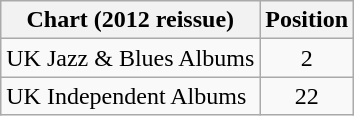<table class="wikitable">
<tr>
<th>Chart (2012 reissue)</th>
<th>Position</th>
</tr>
<tr>
<td>UK Jazz & Blues Albums</td>
<td align="center">2</td>
</tr>
<tr>
<td>UK Independent Albums</td>
<td align="center">22</td>
</tr>
</table>
